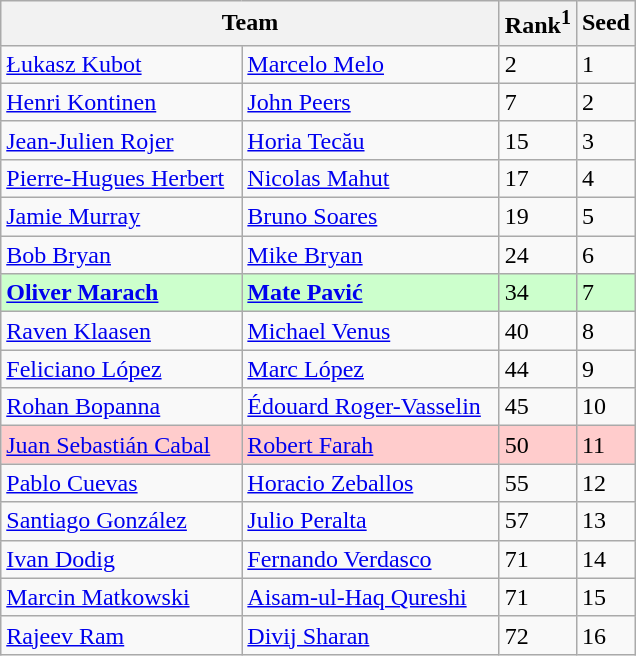<table class="wikitable">
<tr>
<th width="325" colspan=2>Team</th>
<th>Rank<sup>1</sup></th>
<th>Seed</th>
</tr>
<tr>
<td> <a href='#'>Łukasz Kubot</a></td>
<td> <a href='#'>Marcelo Melo</a></td>
<td>2</td>
<td>1</td>
</tr>
<tr>
<td> <a href='#'>Henri Kontinen</a></td>
<td> <a href='#'>John Peers</a></td>
<td>7</td>
<td>2</td>
</tr>
<tr>
<td> <a href='#'>Jean-Julien Rojer</a></td>
<td> <a href='#'>Horia Tecău</a></td>
<td>15</td>
<td>3</td>
</tr>
<tr>
<td> <a href='#'>Pierre-Hugues Herbert</a></td>
<td> <a href='#'>Nicolas Mahut</a></td>
<td>17</td>
<td>4</td>
</tr>
<tr>
<td> <a href='#'>Jamie Murray</a></td>
<td> <a href='#'>Bruno Soares</a></td>
<td>19</td>
<td>5</td>
</tr>
<tr>
<td> <a href='#'>Bob Bryan</a></td>
<td> <a href='#'>Mike Bryan</a></td>
<td>24</td>
<td>6</td>
</tr>
<tr style="background:#cfc;">
<td><strong> <a href='#'>Oliver Marach</a></strong></td>
<td><strong> <a href='#'>Mate Pavić</a></strong></td>
<td>34</td>
<td>7</td>
</tr>
<tr>
<td> <a href='#'>Raven Klaasen</a></td>
<td> <a href='#'>Michael Venus</a></td>
<td>40</td>
<td>8</td>
</tr>
<tr>
<td> <a href='#'>Feliciano López</a></td>
<td> <a href='#'>Marc López</a></td>
<td>44</td>
<td>9</td>
</tr>
<tr>
<td> <a href='#'>Rohan Bopanna</a></td>
<td> <a href='#'>Édouard Roger-Vasselin</a></td>
<td>45</td>
<td>10</td>
</tr>
<tr style="background:#fcc;">
<td> <a href='#'>Juan Sebastián Cabal</a></td>
<td> <a href='#'>Robert Farah</a></td>
<td>50</td>
<td>11</td>
</tr>
<tr>
<td> <a href='#'>Pablo Cuevas</a></td>
<td> <a href='#'>Horacio Zeballos</a></td>
<td>55</td>
<td>12</td>
</tr>
<tr>
<td> <a href='#'>Santiago González</a></td>
<td> <a href='#'>Julio Peralta</a></td>
<td>57</td>
<td>13</td>
</tr>
<tr>
<td> <a href='#'>Ivan Dodig</a></td>
<td> <a href='#'>Fernando Verdasco</a></td>
<td>71</td>
<td>14</td>
</tr>
<tr>
<td> <a href='#'>Marcin Matkowski</a></td>
<td> <a href='#'>Aisam-ul-Haq Qureshi</a></td>
<td>71</td>
<td>15</td>
</tr>
<tr>
<td> <a href='#'>Rajeev Ram</a></td>
<td> <a href='#'>Divij Sharan</a></td>
<td>72</td>
<td>16</td>
</tr>
</table>
